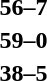<table>
<tr>
<th width=200></th>
<th width=100></th>
<th width=200></th>
</tr>
<tr>
<td align=right></td>
<td align=center><strong>56–7</strong></td>
<td></td>
</tr>
<tr>
<td align=right></td>
<td align=center><strong>59–0</strong></td>
<td></td>
</tr>
<tr>
<td align=right></td>
<td align=center><strong>38–5</strong></td>
<td></td>
</tr>
</table>
